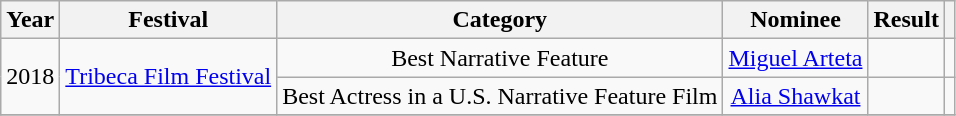<table class="wikitable sortable plainrowheaders" style="text-align:center;">
<tr>
<th>Year</th>
<th>Festival</th>
<th>Category</th>
<th>Nominee</th>
<th>Result</th>
<th></th>
</tr>
<tr>
<td rowspan="2">2018</td>
<td rowspan="2"><a href='#'>Tribeca Film Festival</a></td>
<td>Best Narrative Feature</td>
<td><a href='#'>Miguel Arteta</a></td>
<td></td>
<td></td>
</tr>
<tr>
<td>Best Actress in a U.S. Narrative Feature Film</td>
<td><a href='#'>Alia Shawkat</a></td>
<td></td>
<td></td>
</tr>
<tr>
</tr>
</table>
